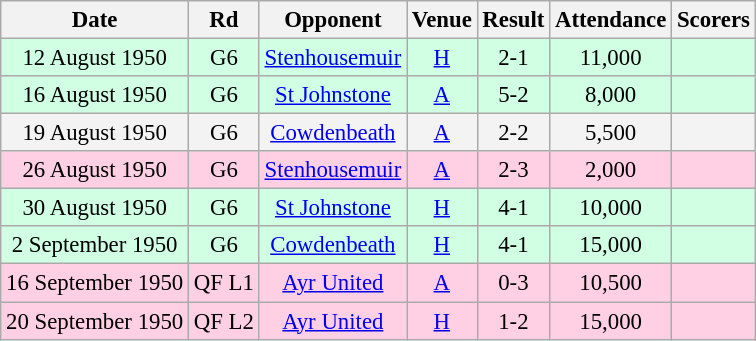<table class="wikitable sortable" style="font-size:95%; text-align:center">
<tr>
<th>Date</th>
<th>Rd</th>
<th>Opponent</th>
<th>Venue</th>
<th>Result</th>
<th>Attendance</th>
<th>Scorers</th>
</tr>
<tr bgcolor = "#d0ffe3">
<td>12 August 1950</td>
<td>G6</td>
<td><a href='#'>Stenhousemuir</a></td>
<td><a href='#'>H</a></td>
<td>2-1</td>
<td>11,000</td>
<td></td>
</tr>
<tr bgcolor = "#d0ffe3">
<td>16 August 1950</td>
<td>G6</td>
<td><a href='#'>St Johnstone</a></td>
<td><a href='#'>A</a></td>
<td>5-2</td>
<td>8,000</td>
<td></td>
</tr>
<tr bgcolor = "#f3f3f3">
<td>19 August 1950</td>
<td>G6</td>
<td><a href='#'>Cowdenbeath</a></td>
<td><a href='#'>A</a></td>
<td>2-2</td>
<td>5,500</td>
<td></td>
</tr>
<tr bgcolor = "#ffd0e3">
<td>26 August 1950</td>
<td>G6</td>
<td><a href='#'>Stenhousemuir</a></td>
<td><a href='#'>A</a></td>
<td>2-3</td>
<td>2,000</td>
<td></td>
</tr>
<tr bgcolor = "#d0ffe3">
<td>30 August 1950</td>
<td>G6</td>
<td><a href='#'>St Johnstone</a></td>
<td><a href='#'>H</a></td>
<td>4-1</td>
<td>10,000</td>
<td></td>
</tr>
<tr bgcolor = "#d0ffe3">
<td>2 September 1950</td>
<td>G6</td>
<td><a href='#'>Cowdenbeath</a></td>
<td><a href='#'>H</a></td>
<td>4-1</td>
<td>15,000</td>
<td></td>
</tr>
<tr bgcolor = "#ffd0e3">
<td>16 September 1950</td>
<td>QF L1</td>
<td><a href='#'>Ayr United</a></td>
<td><a href='#'>A</a></td>
<td>0-3</td>
<td>10,500</td>
<td></td>
</tr>
<tr bgcolor = "#ffd0e3">
<td>20 September 1950</td>
<td>QF L2</td>
<td><a href='#'>Ayr United</a></td>
<td><a href='#'>H</a></td>
<td>1-2</td>
<td>15,000</td>
<td></td>
</tr>
</table>
